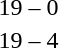<table style="text-align:center">
<tr>
<th width=200></th>
<th width=100></th>
<th width=200></th>
</tr>
<tr>
<td align=right><strong></strong></td>
<td>19 – 0</td>
<td align=left></td>
</tr>
<tr>
<td align=right><strong></strong></td>
<td>19 – 4</td>
<td align=left></td>
</tr>
</table>
